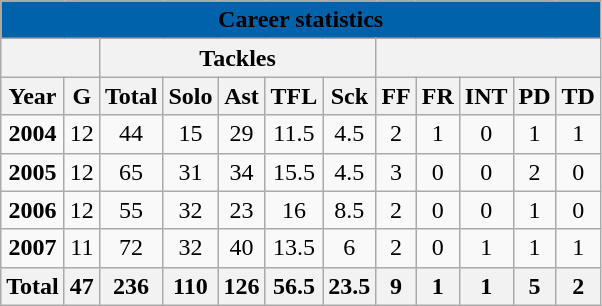<table class="wikitable">
<tr bgcolor="#0062AB">
<td colspan="12" align="center"><span><strong>Career statistics</strong></span></td>
</tr>
<tr>
<th colspan="2" align="center"></th>
<th colspan="5" align="center"><strong>Tackles</strong></th>
<th colspan="5" align="center"></th>
</tr>
<tr align="center">
<th>Year</th>
<th>G</th>
<th>Total</th>
<th>Solo</th>
<th>Ast</th>
<th>TFL</th>
<th>Sck</th>
<th>FF</th>
<th>FR</th>
<th>INT</th>
<th>PD</th>
<th>TD</th>
</tr>
<tr align="center">
<td><strong>2004</strong></td>
<td>12</td>
<td>44</td>
<td>15</td>
<td>29</td>
<td>11.5</td>
<td>4.5</td>
<td>2</td>
<td>1</td>
<td>0</td>
<td>1</td>
<td>1</td>
</tr>
<tr align="center">
<td><strong>2005</strong></td>
<td>12</td>
<td>65</td>
<td>31</td>
<td>34</td>
<td>15.5</td>
<td>4.5</td>
<td>3</td>
<td>0</td>
<td>0</td>
<td>2</td>
<td>0</td>
</tr>
<tr align="center">
<td><strong>2006</strong></td>
<td>12</td>
<td>55</td>
<td>32</td>
<td>23</td>
<td>16</td>
<td>8.5</td>
<td>2</td>
<td>0</td>
<td>0</td>
<td>1</td>
<td>0</td>
</tr>
<tr align="center">
<td><strong>2007</strong></td>
<td>11</td>
<td>72</td>
<td>32</td>
<td>40</td>
<td>13.5</td>
<td>6</td>
<td>2</td>
<td>0</td>
<td>1</td>
<td>1</td>
<td>1</td>
</tr>
<tr align="center">
<th><strong>Total</strong></th>
<th>47</th>
<th>236</th>
<th>110</th>
<th>126</th>
<th>56.5</th>
<th>23.5</th>
<th>9</th>
<th>1</th>
<th>1</th>
<th>5</th>
<th>2</th>
</tr>
</table>
